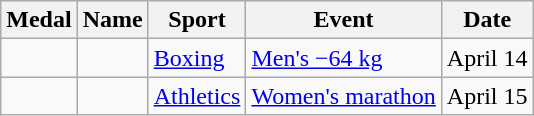<table class="wikitable sortable">
<tr>
<th>Medal</th>
<th>Name</th>
<th>Sport</th>
<th>Event</th>
<th>Date</th>
</tr>
<tr>
<td></td>
<td></td>
<td><a href='#'>Boxing</a></td>
<td><a href='#'>Men's −64 kg</a></td>
<td>April 14</td>
</tr>
<tr>
<td></td>
<td></td>
<td><a href='#'>Athletics</a></td>
<td><a href='#'>Women's marathon</a></td>
<td>April 15</td>
</tr>
</table>
